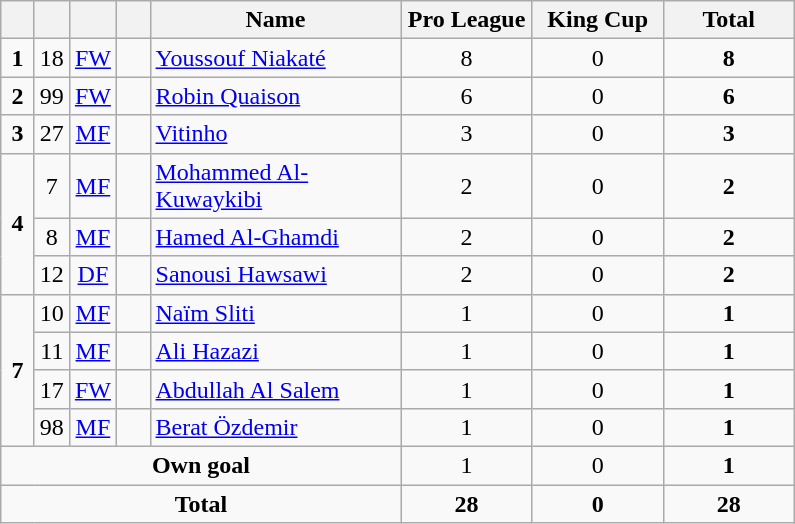<table class="wikitable" style="text-align:center">
<tr>
<th width=15></th>
<th width=15></th>
<th width=15></th>
<th width=15></th>
<th width=160>Name</th>
<th width=80>Pro League</th>
<th width=80>King Cup</th>
<th width=80>Total</th>
</tr>
<tr>
<td><strong>1</strong></td>
<td>18</td>
<td><a href='#'>FW</a></td>
<td></td>
<td align=left><a href='#'>Youssouf Niakaté</a></td>
<td>8</td>
<td>0</td>
<td><strong>8</strong></td>
</tr>
<tr>
<td><strong>2</strong></td>
<td>99</td>
<td><a href='#'>FW</a></td>
<td></td>
<td align=left><a href='#'>Robin Quaison</a></td>
<td>6</td>
<td>0</td>
<td><strong>6</strong></td>
</tr>
<tr>
<td><strong>3</strong></td>
<td>27</td>
<td><a href='#'>MF</a></td>
<td></td>
<td align=left><a href='#'>Vitinho</a></td>
<td>3</td>
<td>0</td>
<td><strong>3</strong></td>
</tr>
<tr>
<td rowspan=3><strong>4</strong></td>
<td>7</td>
<td><a href='#'>MF</a></td>
<td></td>
<td align=left><a href='#'>Mohammed Al-Kuwaykibi</a></td>
<td>2</td>
<td>0</td>
<td><strong>2</strong></td>
</tr>
<tr>
<td>8</td>
<td><a href='#'>MF</a></td>
<td></td>
<td align=left><a href='#'>Hamed Al-Ghamdi</a></td>
<td>2</td>
<td>0</td>
<td><strong>2</strong></td>
</tr>
<tr>
<td>12</td>
<td><a href='#'>DF</a></td>
<td></td>
<td align=left><a href='#'>Sanousi Hawsawi</a></td>
<td>2</td>
<td>0</td>
<td><strong>2</strong></td>
</tr>
<tr>
<td rowspan=4><strong>7</strong></td>
<td>10</td>
<td><a href='#'>MF</a></td>
<td></td>
<td align=left><a href='#'>Naïm Sliti</a></td>
<td>1</td>
<td>0</td>
<td><strong>1</strong></td>
</tr>
<tr>
<td>11</td>
<td><a href='#'>MF</a></td>
<td></td>
<td align=left><a href='#'>Ali Hazazi</a></td>
<td>1</td>
<td>0</td>
<td><strong>1</strong></td>
</tr>
<tr>
<td>17</td>
<td><a href='#'>FW</a></td>
<td></td>
<td align=left><a href='#'>Abdullah Al Salem</a></td>
<td>1</td>
<td>0</td>
<td><strong>1</strong></td>
</tr>
<tr>
<td>98</td>
<td><a href='#'>MF</a></td>
<td></td>
<td align=left><a href='#'>Berat Özdemir</a></td>
<td>1</td>
<td>0</td>
<td><strong>1</strong></td>
</tr>
<tr>
<td colspan=5><strong>Own goal</strong></td>
<td>1</td>
<td>0</td>
<td><strong>1</strong></td>
</tr>
<tr>
<td colspan=5><strong>Total</strong></td>
<td><strong>28</strong></td>
<td><strong>0</strong></td>
<td><strong>28</strong></td>
</tr>
</table>
